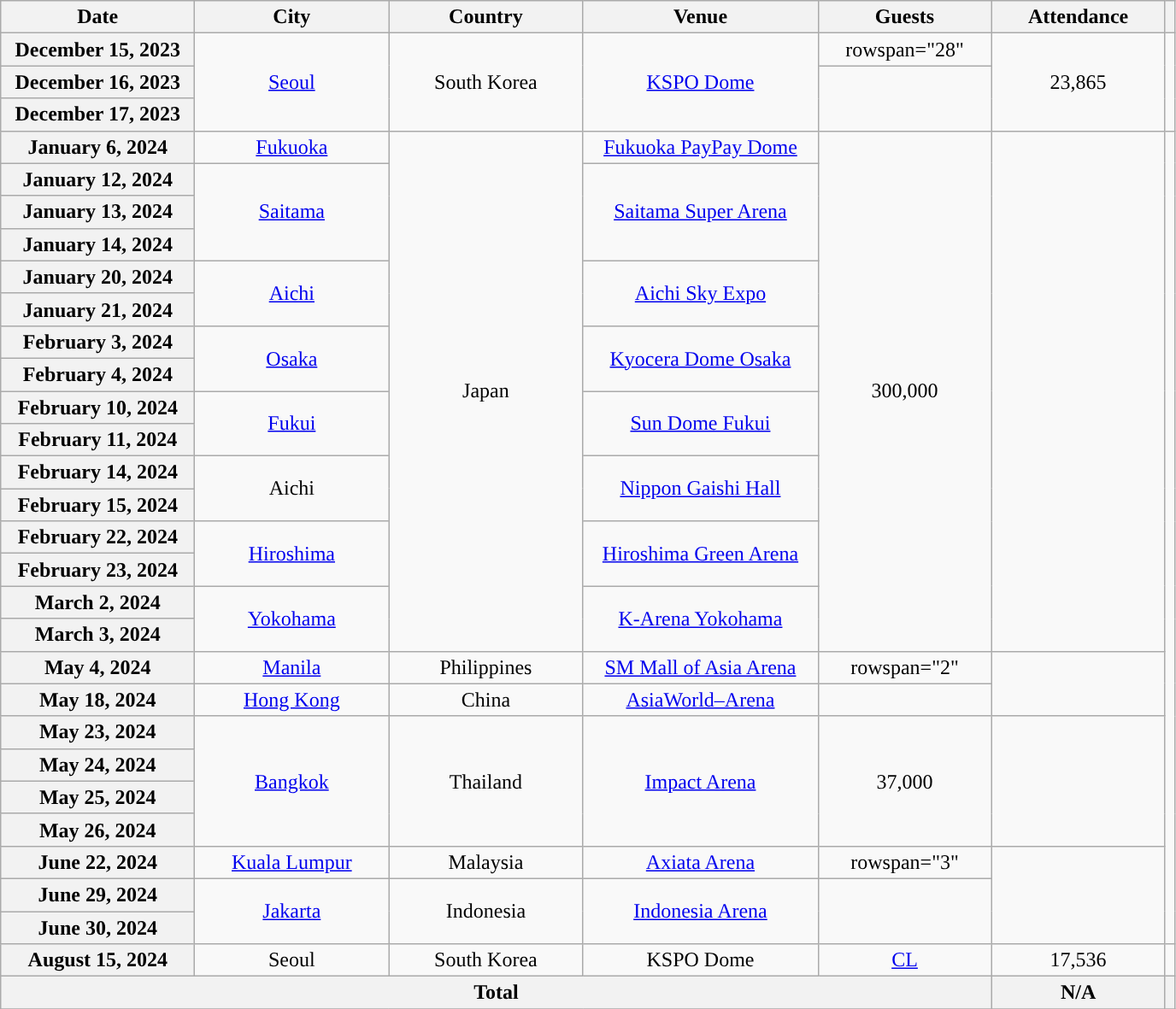<table class="wikitable sortable plainrowheaders" style="text-align:center;">
<tr>
<th style="width:9em;">Date</th>
<th style="width:9em;">City</th>
<th style="width:9em;">Country</th>
<th style="width:11em;">Venue</th>
<th style="width:8em;">Guests</th>
<th style="width:8em;">Attendance</th>
<th scope="col" class="unsortable"></th>
</tr>
<tr>
<th scope="row" style="text-align:center">December 15, 2023</th>
<td rowspan="3"><a href='#'>Seoul</a></td>
<td rowspan="3">South Korea</td>
<td rowspan="3"><a href='#'>KSPO Dome</a></td>
<td>rowspan="28" </td>
<td rowspan="3">23,865</td>
<td rowspan="3"></td>
</tr>
<tr>
<th scope="row" style="text-align:center">December 16, 2023</th>
</tr>
<tr>
<th scope="row" style="text-align:center">December 17, 2023</th>
</tr>
<tr>
<th scope="row" style="text-align:center">January 6, 2024</th>
<td><a href='#'>Fukuoka</a></td>
<td rowspan="16">Japan</td>
<td><a href='#'>Fukuoka PayPay Dome</a></td>
<td rowspan="16">300,000</td>
<td rowspan="16"></td>
</tr>
<tr>
<th scope="row" style="text-align:center">January 12, 2024</th>
<td rowspan="3"><a href='#'>Saitama</a></td>
<td rowspan="3"><a href='#'>Saitama Super Arena</a></td>
</tr>
<tr>
<th scope="row" style="text-align:center">January 13, 2024</th>
</tr>
<tr>
<th scope="row" style="text-align:center">January 14, 2024</th>
</tr>
<tr>
<th scope="row" style="text-align:center">January 20, 2024</th>
<td rowspan="2"><a href='#'>Aichi</a></td>
<td rowspan="2"><a href='#'>Aichi Sky Expo</a></td>
</tr>
<tr>
<th scope="row" style="text-align:center">January 21, 2024</th>
</tr>
<tr>
<th scope="row" style="text-align:center">February 3, 2024</th>
<td rowspan="2"><a href='#'>Osaka</a></td>
<td rowspan="2"><a href='#'>Kyocera Dome Osaka</a></td>
</tr>
<tr>
<th scope="row" style="text-align:center">February 4, 2024</th>
</tr>
<tr>
<th scope="row" style="text-align:center">February 10, 2024</th>
<td rowspan="2"><a href='#'>Fukui</a></td>
<td rowspan="2"><a href='#'>Sun Dome Fukui</a></td>
</tr>
<tr>
<th scope="row" style="text-align:center">February 11, 2024</th>
</tr>
<tr>
<th scope="row" style="text-align:center">February 14, 2024</th>
<td rowspan="2">Aichi</td>
<td rowspan="2"><a href='#'>Nippon Gaishi Hall</a></td>
</tr>
<tr>
<th scope="row" style="text-align:center">February 15, 2024</th>
</tr>
<tr>
<th scope="row" style="text-align:center">February 22, 2024</th>
<td rowspan="2"><a href='#'>Hiroshima</a></td>
<td rowspan="2"><a href='#'>Hiroshima Green Arena</a></td>
</tr>
<tr>
<th scope="row" style="text-align:center">February 23, 2024</th>
</tr>
<tr>
<th scope="row" style="text-align:center">March 2, 2024</th>
<td rowspan="2"><a href='#'>Yokohama</a></td>
<td rowspan="2"><a href='#'>K-Arena Yokohama</a></td>
</tr>
<tr>
<th scope="row" style="text-align:center">March 3, 2024</th>
</tr>
<tr>
<th scope="row" style="text-align:center">May 4, 2024</th>
<td><a href='#'>Manila</a></td>
<td>Philippines</td>
<td><a href='#'>SM Mall of Asia Arena</a></td>
<td>rowspan="2" </td>
<td rowspan="2"></td>
</tr>
<tr>
<th scope="row" style="text-align:center">May 18, 2024</th>
<td><a href='#'>Hong Kong</a></td>
<td>China</td>
<td><a href='#'>AsiaWorld–Arena</a></td>
</tr>
<tr>
<th scope="row" style="text-align:center">May 23, 2024</th>
<td rowspan="4"><a href='#'>Bangkok</a></td>
<td rowspan="4">Thailand</td>
<td rowspan="4"><a href='#'>Impact Arena</a></td>
<td rowspan="4">37,000</td>
<td rowspan="4"></td>
</tr>
<tr>
<th scope="row" style="text-align:center">May 24, 2024</th>
</tr>
<tr>
<th scope="row" style="text-align:center">May 25, 2024</th>
</tr>
<tr>
<th scope="row" style="text-align:center">May 26, 2024</th>
</tr>
<tr>
<th scope="row" style="text-align:center">June 22, 2024</th>
<td><a href='#'>Kuala Lumpur</a></td>
<td>Malaysia</td>
<td><a href='#'>Axiata Arena</a></td>
<td>rowspan="3" </td>
<td rowspan="3"></td>
</tr>
<tr>
<th scope="row" style="text-align:center">June 29, 2024</th>
<td rowspan="2"><a href='#'>Jakarta</a></td>
<td rowspan="2">Indonesia</td>
<td rowspan="2"><a href='#'>Indonesia Arena</a></td>
</tr>
<tr>
<th scope="row" style="text-align:center">June 30, 2024</th>
</tr>
<tr>
<th scope="row" style="text-align:center">August 15, 2024</th>
<td>Seoul</td>
<td>South Korea</td>
<td>KSPO Dome</td>
<td><a href='#'>CL</a></td>
<td>17,536</td>
<td></td>
</tr>
<tr>
<th colspan="5">Total</th>
<th>N/A</th>
<th></th>
</tr>
<tr>
</tr>
</table>
